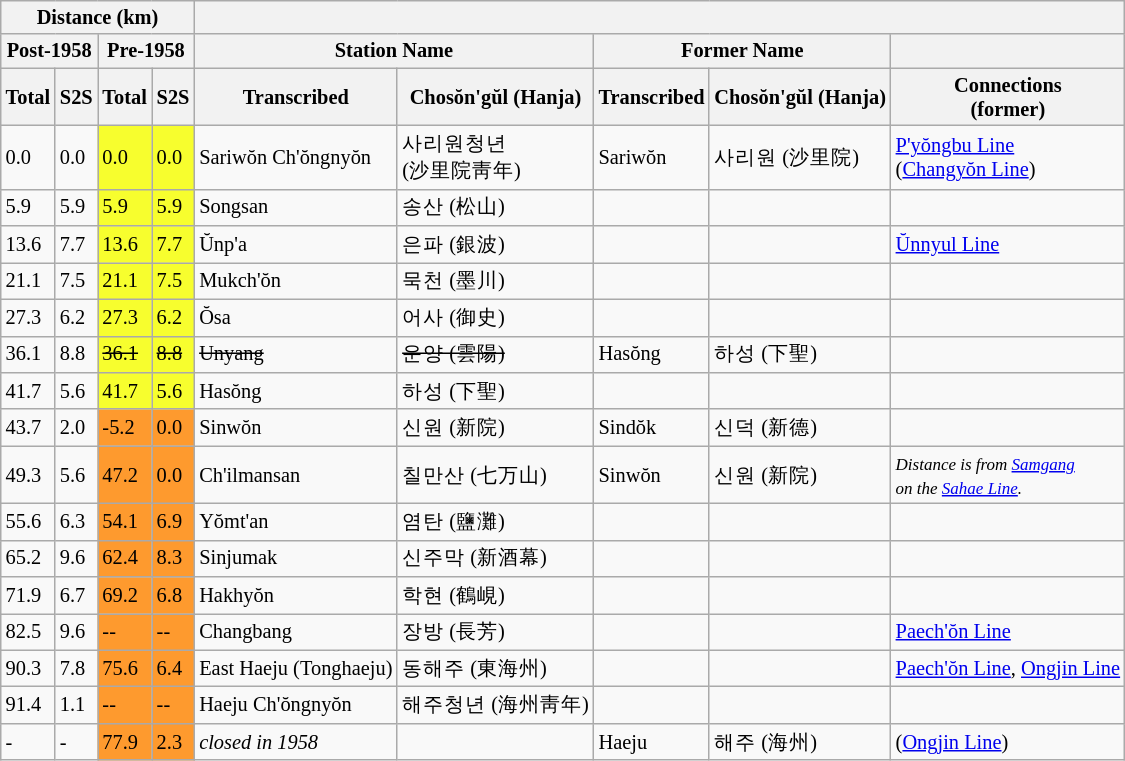<table class="wikitable" style="font-size:85%;">
<tr>
<th colspan="4">Distance (km)</th>
<th colspan="5"></th>
</tr>
<tr>
<th colspan="2">Post-1958</th>
<th colspan="2">Pre-1958</th>
<th colspan="2">Station Name</th>
<th colspan="2">Former Name</th>
<th></th>
</tr>
<tr>
<th>Total</th>
<th>S2S</th>
<th>Total</th>
<th>S2S</th>
<th>Transcribed</th>
<th>Chosŏn'gŭl (Hanja)</th>
<th>Transcribed</th>
<th>Chosŏn'gŭl (Hanja)</th>
<th>Connections<br>(former)</th>
</tr>
<tr>
<td>0.0</td>
<td>0.0</td>
<td bgcolor=#F7FE2E>0.0</td>
<td bgcolor=#F7FE2E>0.0</td>
<td>Sariwŏn Ch'ŏngnyŏn</td>
<td>사리원청년<br>(沙里院靑年)</td>
<td>Sariwŏn</td>
<td>사리원 (沙里院)</td>
<td><a href='#'>P'yŏngbu Line</a><br>(<a href='#'>Changyŏn Line</a>)</td>
</tr>
<tr>
<td>5.9</td>
<td>5.9</td>
<td bgcolor=#F7FE2E>5.9</td>
<td bgcolor=#F7FE2E>5.9</td>
<td>Songsan</td>
<td>송산 (松山)</td>
<td></td>
<td></td>
<td></td>
</tr>
<tr>
<td>13.6</td>
<td>7.7</td>
<td bgcolor=#F7FE2E>13.6</td>
<td bgcolor=#F7FE2E>7.7</td>
<td>Ŭnp'a</td>
<td>은파 (銀波)</td>
<td></td>
<td></td>
<td><a href='#'>Ŭnnyul Line</a></td>
</tr>
<tr>
<td>21.1</td>
<td>7.5</td>
<td bgcolor=#F7FE2E>21.1</td>
<td bgcolor=#F7FE2E>7.5</td>
<td>Mukch'ŏn</td>
<td>묵천 (墨川)</td>
<td></td>
<td></td>
<td></td>
</tr>
<tr>
<td>27.3</td>
<td>6.2</td>
<td bgcolor=#F7FE2E>27.3</td>
<td bgcolor=#F7FE2E>6.2</td>
<td>Ŏsa</td>
<td>어사 (御史)</td>
<td></td>
<td></td>
<td></td>
</tr>
<tr>
<td>36.1</td>
<td>8.8</td>
<td bgcolor=#F7FE2E><del>36.1</del></td>
<td bgcolor=#F7FE2E><del>8.8</del></td>
<td><del>Unyang</del></td>
<td><del>운양 (雲陽)</del></td>
<td>Hasŏng</td>
<td>하성 (下聖)</td>
<td></td>
</tr>
<tr>
<td>41.7</td>
<td>5.6</td>
<td bgcolor=#F7FE2E>41.7</td>
<td bgcolor=#F7FE2E>5.6</td>
<td>Hasŏng</td>
<td>하성 (下聖)</td>
<td></td>
<td></td>
<td></td>
</tr>
<tr>
<td>43.7</td>
<td>2.0</td>
<td bgcolor=#FE9A2E>-5.2</td>
<td bgcolor=#FE9A2E>0.0</td>
<td>Sinwŏn</td>
<td>신원 (新院)</td>
<td>Sindŏk</td>
<td>신덕 (新德)</td>
<td></td>
</tr>
<tr>
<td>49.3</td>
<td>5.6</td>
<td bgcolor=#FE9A2E>47.2</td>
<td bgcolor=#FE9A2E>0.0</td>
<td>Ch'ilmansan</td>
<td>칠만산 (七万山)</td>
<td>Sinwŏn</td>
<td>신원 (新院)</td>
<td><small><em>Distance is from <a href='#'>Samgang</a><br>on the <a href='#'>Sahae Line</a>.</em></small></td>
</tr>
<tr>
<td>55.6</td>
<td>6.3</td>
<td bgcolor=#FE9A2E>54.1</td>
<td bgcolor=#FE9A2E>6.9</td>
<td>Yŏmt'an</td>
<td>염탄 (鹽灘)</td>
<td></td>
<td></td>
<td></td>
</tr>
<tr>
<td>65.2</td>
<td>9.6</td>
<td bgcolor=#FE9A2E>62.4</td>
<td bgcolor=#FE9A2E>8.3</td>
<td>Sinjumak</td>
<td>신주막 (新酒幕)</td>
<td></td>
<td></td>
<td></td>
</tr>
<tr>
<td>71.9</td>
<td>6.7</td>
<td bgcolor=#FE9A2E>69.2</td>
<td bgcolor=#FE9A2E>6.8</td>
<td>Hakhyŏn</td>
<td>학현 (鶴峴)</td>
<td></td>
<td></td>
<td></td>
</tr>
<tr>
<td>82.5</td>
<td>9.6</td>
<td bgcolor=#FE9A2E>--</td>
<td bgcolor=#FE9A2E>--</td>
<td>Changbang</td>
<td>장방 (長芳)</td>
<td></td>
<td></td>
<td><a href='#'>Paech'ŏn Line</a></td>
</tr>
<tr>
<td>90.3</td>
<td>7.8</td>
<td bgcolor=#FE9A2E>75.6</td>
<td bgcolor=#FE9A2E>6.4</td>
<td>East Haeju (Tonghaeju)</td>
<td>동해주 (東海州)</td>
<td></td>
<td></td>
<td><a href='#'>Paech'ŏn Line</a>, <a href='#'>Ongjin Line</a></td>
</tr>
<tr>
<td>91.4</td>
<td>1.1</td>
<td bgcolor=#FE9A2E>--</td>
<td bgcolor=#FE9A2E>--</td>
<td>Haeju Ch'ŏngnyŏn</td>
<td>해주청년 (海州靑年)</td>
<td></td>
<td></td>
<td></td>
</tr>
<tr>
<td>-</td>
<td>-</td>
<td bgcolor=#FE9A2E>77.9</td>
<td bgcolor=#FE9A2E>2.3</td>
<td><em>closed in 1958</em></td>
<td></td>
<td>Haeju</td>
<td>해주 (海州)</td>
<td>(<a href='#'>Ongjin Line</a>)</td>
</tr>
</table>
